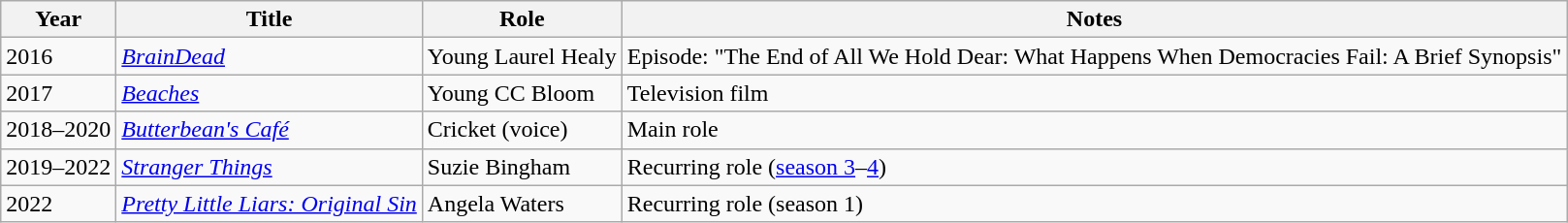<table class="wikitable">
<tr>
<th>Year</th>
<th>Title</th>
<th>Role</th>
<th>Notes</th>
</tr>
<tr>
<td>2016</td>
<td><em><a href='#'>BrainDead</a></em></td>
<td>Young Laurel Healy</td>
<td>Episode: "The End of All We Hold Dear: What Happens When Democracies Fail: A Brief Synopsis"</td>
</tr>
<tr>
<td>2017</td>
<td><em><a href='#'>Beaches</a></em></td>
<td>Young CC Bloom</td>
<td>Television film</td>
</tr>
<tr>
<td>2018–2020</td>
<td><em><a href='#'>Butterbean's Café</a></em></td>
<td>Cricket (voice)</td>
<td>Main role</td>
</tr>
<tr>
<td>2019–2022</td>
<td><em><a href='#'>Stranger Things</a></em></td>
<td>Suzie Bingham</td>
<td>Recurring role (<a href='#'>season 3</a>–<a href='#'>4</a>)</td>
</tr>
<tr>
<td>2022</td>
<td><em><a href='#'>Pretty Little Liars: Original Sin</a></em></td>
<td>Angela Waters</td>
<td>Recurring role (season 1)</td>
</tr>
</table>
